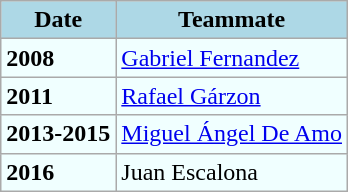<table border="0" cellpadding="1" style="background:Azure;" class="sortable wikitable">
<tr>
<th style="background:LightBlue;">Date</th>
<th style="background:LightBlue;">Teammate</th>
</tr>
<tr>
<td><strong>2008</strong></td>
<td><a href='#'>Gabriel Fernandez</a></td>
</tr>
<tr>
<td><strong>2011</strong></td>
<td><a href='#'>Rafael Gárzon</a></td>
</tr>
<tr>
<td><strong>2013-2015</strong></td>
<td><a href='#'>Miguel Ángel De Amo</a></td>
</tr>
<tr>
<td><strong>2016</strong></td>
<td>Juan Escalona</td>
</tr>
</table>
